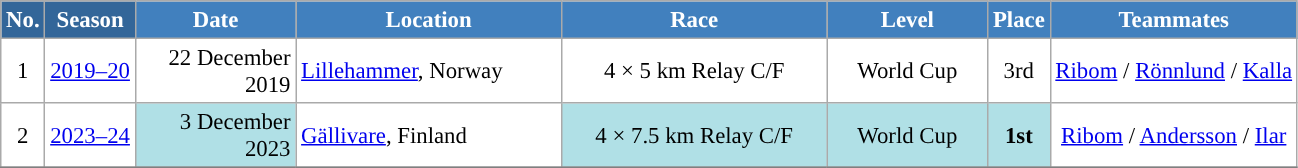<table class="wikitable sortable" style="font-size:95%; text-align:center; border:grey solid 1px; border-collapse:collapse; background:#ffffff;">
<tr style="background:#efefef;">
<th style="background-color:#369; color:white;">No.</th>
<th style="background-color:#369; color:white;">Season</th>
<th style="background-color:#4180be; color:white; width:100px;">Date</th>
<th style="background-color:#4180be; color:white; width:170px;">Location</th>
<th style="background-color:#4180be; color:white; width:170px;">Race</th>
<th style="background-color:#4180be; color:white; width:100px;">Level</th>
<th style="background-color:#4180be; color:white;">Place</th>
<th style="background-color:#4180be; color:white;">Teammates</th>
</tr>
<tr>
<td align=center>1</td>
<td rowspan=1 align=center><a href='#'>2019–20</a></td>
<td bgcolor="#FFFFFF" align=right>22 December 2019</td>
<td align=left> <a href='#'>Lillehammer</a>, Norway</td>
<td>4 × 5 km Relay C/F</td>
<td>World Cup</td>
<td>3rd</td>
<td><a href='#'>Ribom</a> / <a href='#'>Rönnlund</a> / <a href='#'>Kalla</a></td>
</tr>
<tr>
<td align=center>2</td>
<td rowspan=1 align=center><a href='#'>2023–24</a></td>
<td bgcolor="#BOEOE6" align=right>3 December 2023</td>
<td align=left> <a href='#'>Gällivare</a>, Finland</td>
<td bgcolor="#BOEOE6">4 × 7.5 km Relay C/F</td>
<td bgcolor="#BOEOE6">World Cup</td>
<td bgcolor="#BOEOE6"><strong>1st</strong></td>
<td><a href='#'>Ribom</a> / <a href='#'>Andersson</a> / <a href='#'>Ilar</a></td>
</tr>
<tr>
</tr>
</table>
